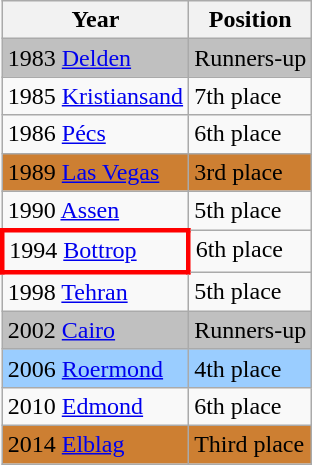<table class="wikitable">
<tr>
<th>Year</th>
<th>Position</th>
</tr>
<tr valign="top" bgcolor="silver">
<td>1983 <a href='#'>Delden</a></td>
<td>Runners-up</td>
</tr>
<tr valign="top">
<td>1985 <a href='#'>Kristiansand</a></td>
<td>7th place</td>
</tr>
<tr valign="top">
<td>1986 <a href='#'>Pécs</a></td>
<td>6th place</td>
</tr>
<tr valign="top" bgcolor="#cd7f32">
<td>1989 <a href='#'>Las Vegas</a></td>
<td>3rd place</td>
</tr>
<tr valign="top">
<td>1990 <a href='#'>Assen</a></td>
<td>5th place</td>
</tr>
<tr valign="top">
<td style="border: 3px solid red">1994 <a href='#'>Bottrop</a></td>
<td>6th place</td>
</tr>
<tr valign="top">
<td>1998 <a href='#'>Tehran</a></td>
<td>5th place</td>
</tr>
<tr valign="top" bgcolor="silver">
<td>2002 <a href='#'>Cairo</a></td>
<td>Runners-up</td>
</tr>
<tr bgcolor="9acdff">
<td>2006 <a href='#'>Roermond</a></td>
<td>4th place</td>
</tr>
<tr>
<td>2010 <a href='#'>Edmond</a></td>
<td>6th place</td>
</tr>
<tr valign="top" bgcolor="#cd7f32">
<td>2014 <a href='#'>Elblag</a></td>
<td>Third place</td>
</tr>
</table>
